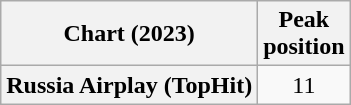<table class="wikitable plainrowheaders" style="text-align:center">
<tr>
<th scope="col">Chart (2023)</th>
<th scope="col">Peak<br>position</th>
</tr>
<tr>
<th scope="row">Russia Airplay (TopHit)</th>
<td>11</td>
</tr>
</table>
